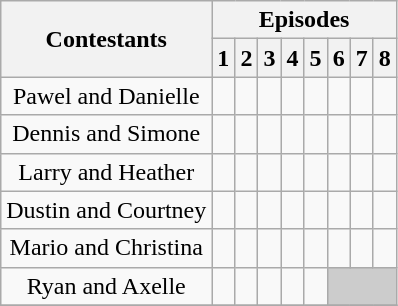<table class="wikitable" style="text-align:center">
<tr>
<th rowspan=2>Contestants</th>
<th colspan=8>Episodes</th>
</tr>
<tr>
<th>1</th>
<th>2</th>
<th>3</th>
<th>4</th>
<th>5</th>
<th>6</th>
<th>7</th>
<th>8</th>
</tr>
<tr>
<td>Pawel and Danielle</td>
<td></td>
<td></td>
<td></td>
<td></td>
<td></td>
<td></td>
<td></td>
<td></td>
</tr>
<tr>
<td>Dennis and Simone</td>
<td></td>
<td></td>
<td></td>
<td></td>
<td></td>
<td></td>
<td></td>
<td></td>
</tr>
<tr>
<td>Larry and Heather</td>
<td></td>
<td></td>
<td></td>
<td></td>
<td></td>
<td></td>
<td></td>
<td></td>
</tr>
<tr>
<td>Dustin and Courtney</td>
<td></td>
<td></td>
<td></td>
<td></td>
<td></td>
<td></td>
<td></td>
<td></td>
</tr>
<tr>
<td>Mario and Christina</td>
<td></td>
<td></td>
<td></td>
<td></td>
<td></td>
<td></td>
<td></td>
<td></td>
</tr>
<tr>
<td>Ryan and Axelle</td>
<td></td>
<td></td>
<td></td>
<td></td>
<td></td>
<td bgcolor="#CCCCCC" colspan=5></td>
</tr>
<tr>
</tr>
</table>
